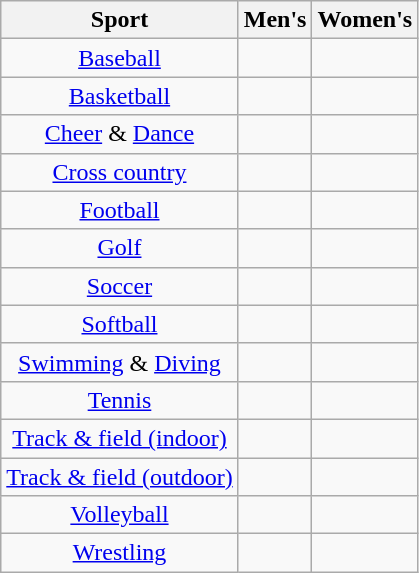<table class="wikitable" style="text-align:center">
<tr>
<th>Sport</th>
<th>Men's</th>
<th>Women's</th>
</tr>
<tr>
<td><a href='#'>Baseball</a></td>
<td></td>
<td></td>
</tr>
<tr>
<td><a href='#'>Basketball</a></td>
<td></td>
<td></td>
</tr>
<tr>
<td><a href='#'>Cheer</a> & <a href='#'>Dance</a></td>
<td></td>
<td></td>
</tr>
<tr>
<td><a href='#'>Cross country</a></td>
<td></td>
<td></td>
</tr>
<tr>
<td><a href='#'>Football</a></td>
<td></td>
<td></td>
</tr>
<tr>
<td><a href='#'>Golf</a></td>
<td></td>
<td></td>
</tr>
<tr>
<td><a href='#'>Soccer</a></td>
<td></td>
<td></td>
</tr>
<tr>
<td><a href='#'>Softball</a></td>
<td></td>
<td></td>
</tr>
<tr>
<td><a href='#'>Swimming</a> & <a href='#'>Diving</a></td>
<td></td>
<td></td>
</tr>
<tr>
<td><a href='#'>Tennis</a></td>
<td></td>
<td></td>
</tr>
<tr>
<td><a href='#'>Track & field (indoor)</a></td>
<td></td>
<td></td>
</tr>
<tr>
<td><a href='#'>Track & field (outdoor)</a></td>
<td></td>
<td></td>
</tr>
<tr>
<td><a href='#'>Volleyball</a></td>
<td></td>
<td></td>
</tr>
<tr>
<td><a href='#'>Wrestling</a></td>
<td></td>
<td></td>
</tr>
</table>
